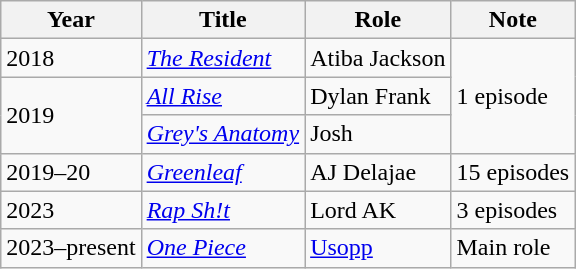<table class="wikitable plainrowheaders sortable">
<tr>
<th scope="col">Year</th>
<th scope="col">Title</th>
<th scope="col">Role</th>
<th scope="col">Note</th>
</tr>
<tr>
<td>2018</td>
<td><em><a href='#'>The Resident</a></em></td>
<td>Atiba Jackson</td>
<td rowspan="3">1 episode</td>
</tr>
<tr>
<td rowspan="2" scope="row">2019</td>
<td><em><a href='#'>All Rise</a></em></td>
<td>Dylan Frank</td>
</tr>
<tr>
<td><em><a href='#'>Grey's Anatomy</a></em></td>
<td>Josh</td>
</tr>
<tr>
<td>2019–20</td>
<td><em><a href='#'>Greenleaf</a></em></td>
<td>AJ Delajae</td>
<td>15 episodes</td>
</tr>
<tr>
<td>2023</td>
<td><em><a href='#'>Rap Sh!t</a></em></td>
<td>Lord AK</td>
<td>3 episodes</td>
</tr>
<tr>
<td>2023–present</td>
<td><em><a href='#'>One Piece</a></em></td>
<td><a href='#'>Usopp</a></td>
<td>Main role</td>
</tr>
</table>
